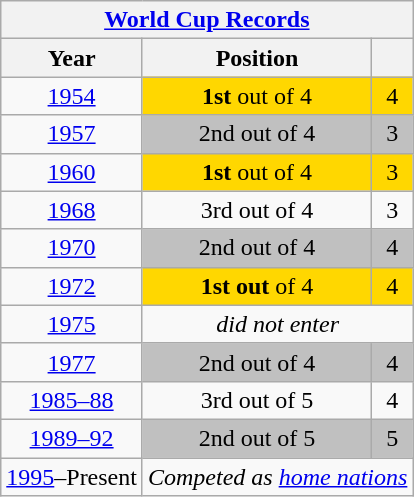<table class="wikitable" style="text-align: center;">
<tr>
<th colspan="3"><a href='#'>World Cup Records</a></th>
</tr>
<tr>
<th>Year</th>
<th>Position</th>
<th></th>
</tr>
<tr>
<td> <a href='#'>1954</a></td>
<td style="background:gold"><strong>1st</strong> out of 4</td>
<td style="background:gold">4</td>
</tr>
<tr>
<td> <a href='#'>1957</a></td>
<td style="background:silver">2nd out of 4</td>
<td style="background:silver">3</td>
</tr>
<tr>
<td> <a href='#'>1960</a></td>
<td style="background:gold"><strong>1st</strong> out of 4</td>
<td style="background:gold">3</td>
</tr>
<tr>
<td>  <a href='#'>1968</a></td>
<td>3rd out of 4</td>
<td>3</td>
</tr>
<tr>
<td> <a href='#'>1970</a></td>
<td style="background:silver">2nd out of 4</td>
<td style="background:silver">4</td>
</tr>
<tr>
<td> <a href='#'>1972</a></td>
<td style="background:gold"><strong>1st out</strong> of 4</td>
<td style="background:gold">4</td>
</tr>
<tr>
<td>    <a href='#'>1975</a></td>
<td colspan="7"><em>did not enter</em></td>
</tr>
<tr>
<td>  <a href='#'>1977</a></td>
<td style="background:silver">2nd out of 4</td>
<td style="background:silver">4</td>
</tr>
<tr>
<td><a href='#'>1985–88</a></td>
<td>3rd out of 5</td>
<td>4</td>
</tr>
<tr>
<td><a href='#'>1989–92</a></td>
<td style="background:silver">2nd out of 5</td>
<td style="background:silver">5</td>
</tr>
<tr>
<td><a href='#'>1995</a>–Present</td>
<td colspan="7"><em>Competed as <a href='#'>home nations</a></em></td>
</tr>
</table>
